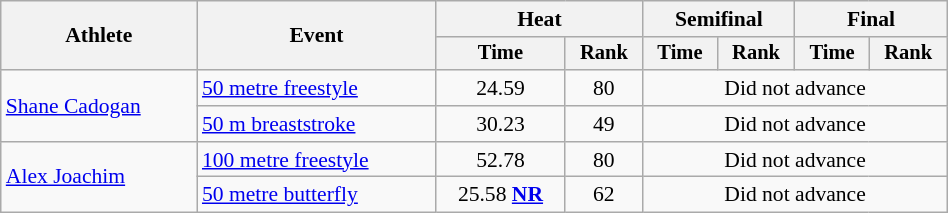<table class="wikitable" style="text-align:center; font-size:90%; width:50%;">
<tr>
<th rowspan="2">Athlete</th>
<th rowspan="2">Event</th>
<th colspan="2">Heat</th>
<th colspan="2">Semifinal</th>
<th colspan="2">Final</th>
</tr>
<tr style="font-size:95%">
<th>Time</th>
<th>Rank</th>
<th>Time</th>
<th>Rank</th>
<th>Time</th>
<th>Rank</th>
</tr>
<tr>
<td align=left rowspan=2><a href='#'>Shane Cadogan</a></td>
<td align=left><a href='#'>50 metre freestyle</a></td>
<td>24.59</td>
<td>80</td>
<td colspan=4>Did not advance</td>
</tr>
<tr>
<td align=left><a href='#'>50 m breaststroke</a></td>
<td>30.23</td>
<td>49</td>
<td colspan=4>Did not advance</td>
</tr>
<tr>
<td align=left rowspan=2><a href='#'>Alex Joachim</a></td>
<td align=left><a href='#'>100 metre freestyle</a></td>
<td>52.78</td>
<td>80</td>
<td colspan=4>Did not advance</td>
</tr>
<tr>
<td align=left><a href='#'>50 metre butterfly</a></td>
<td>25.58 <strong><a href='#'>NR</a></strong></td>
<td>62</td>
<td colspan=4>Did not advance</td>
</tr>
</table>
